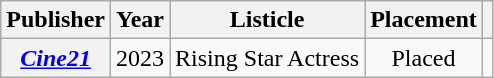<table class="wikitable sortable plainrowheaders">
<tr>
<th scope="col">Publisher</th>
<th scope="col">Year</th>
<th scope="col">Listicle</th>
<th scope="col">Placement</th>
<th scope="col" class="unsortable"></th>
</tr>
<tr>
<th scope="row"><em><a href='#'>Cine21</a></em></th>
<td style="text-align:center">2023</td>
<td>Rising Star Actress</td>
<td style="text-align:center">Placed</td>
<td style="text-align:center"></td>
</tr>
</table>
